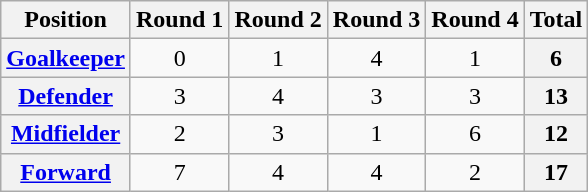<table class="wikitable sortable" style="text-align:center">
<tr>
<th>Position</th>
<th>Round 1</th>
<th>Round 2</th>
<th>Round 3</th>
<th>Round 4</th>
<th>Total</th>
</tr>
<tr>
<th><a href='#'>Goalkeeper</a></th>
<td>0</td>
<td>1</td>
<td>4</td>
<td>1</td>
<td style="background:#f2f2f2;text-align:center"><strong>6</strong></td>
</tr>
<tr>
<th><a href='#'>Defender</a></th>
<td>3</td>
<td>4</td>
<td>3</td>
<td>3</td>
<td style="background:#f2f2f2;text-align:center"><strong>13</strong></td>
</tr>
<tr>
<th><a href='#'>Midfielder</a></th>
<td>2</td>
<td>3</td>
<td>1</td>
<td>6</td>
<td style="background:#f2f2f2;text-align:center"><strong>12</strong></td>
</tr>
<tr>
<th><a href='#'>Forward</a></th>
<td>7</td>
<td>4</td>
<td>4</td>
<td>2</td>
<td style="background:#f2f2f2;text-align:center"><strong>17</strong></td>
</tr>
</table>
